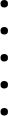<table>
<tr>
<td style="vertical-align:top; width:25%;"><br><ul><li></li><li></li><li></li><li></li><li></li></ul></td>
</tr>
</table>
